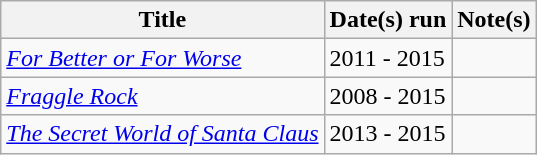<table class="wikitable">
<tr>
<th>Title</th>
<th>Date(s) run</th>
<th>Note(s)</th>
</tr>
<tr>
<td><em><a href='#'>For Better or For Worse</a></em></td>
<td>2011 - 2015</td>
<td></td>
</tr>
<tr>
<td><em><a href='#'>Fraggle Rock</a></em></td>
<td>2008 - 2015</td>
<td></td>
</tr>
<tr>
<td><em><a href='#'>The Secret World of Santa Claus</a></em></td>
<td>2013 - 2015</td>
<td></td>
</tr>
</table>
